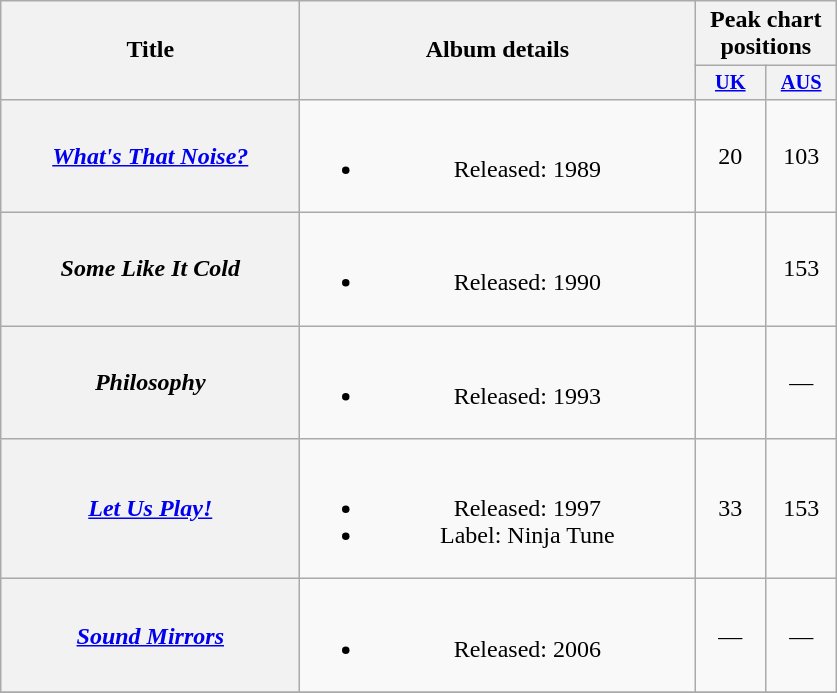<table class="wikitable plainrowheaders" style="text-align:center;" border="1">
<tr>
<th scope="col" rowspan="2" style="width:12em;">Title</th>
<th scope="col" rowspan="2" style="width:16em;">Album details</th>
<th scope="col" colspan="2">Peak chart<br>positions</th>
</tr>
<tr>
<th scope="col" style="width:3em; font-size:85%"><a href='#'>UK</a><br></th>
<th scope="col" style="width:3em; font-size:85%"><a href='#'>AUS</a><br></th>
</tr>
<tr>
<th scope="row"><em><a href='#'>What's That Noise?</a></em></th>
<td><br><ul><li>Released: 1989</li></ul></td>
<td>20</td>
<td>103</td>
</tr>
<tr>
<th scope="row"><em>Some Like It Cold</em></th>
<td><br><ul><li>Released: 1990</li></ul></td>
<td></td>
<td>153</td>
</tr>
<tr>
<th scope="row"><em>Philosophy</em></th>
<td><br><ul><li>Released: 1993</li></ul></td>
<td></td>
<td>—</td>
</tr>
<tr>
<th scope="row"><em><a href='#'>Let Us Play!</a></em></th>
<td><br><ul><li>Released: 1997</li><li>Label: Ninja Tune</li></ul></td>
<td>33</td>
<td>153</td>
</tr>
<tr>
<th scope="row"><em><a href='#'>Sound Mirrors</a></em></th>
<td><br><ul><li>Released: 2006</li></ul></td>
<td>—</td>
<td>—</td>
</tr>
<tr>
</tr>
</table>
